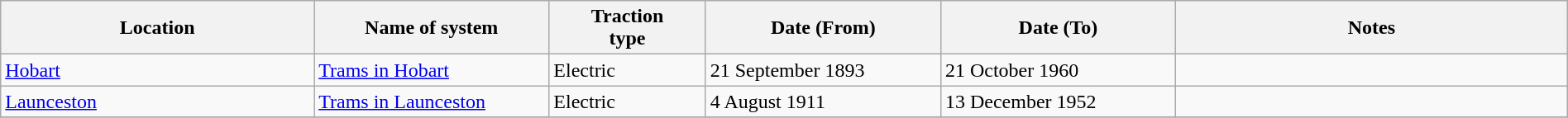<table class="wikitable" width=100%>
<tr>
<th width=20%>Location</th>
<th width=15%>Name of system</th>
<th width=10%>Traction<br>type</th>
<th width=15%>Date (From)</th>
<th width=15%>Date (To)</th>
<th width=25%>Notes</th>
</tr>
<tr>
<td><a href='#'>Hobart</a></td>
<td><a href='#'>Trams in Hobart</a></td>
<td>Electric</td>
<td>21 September 1893</td>
<td>21 October 1960</td>
<td></td>
</tr>
<tr>
<td><a href='#'>Launceston</a></td>
<td><a href='#'>Trams in Launceston</a></td>
<td>Electric</td>
<td>4 August 1911</td>
<td>13 December 1952</td>
<td> </td>
</tr>
<tr>
</tr>
</table>
